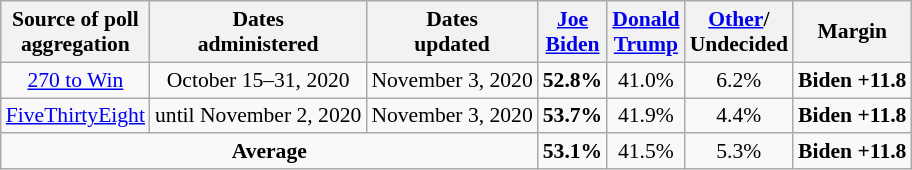<table class="wikitable sortable" style="text-align:center;font-size:90%;line-height:17px">
<tr>
<th>Source of poll<br>aggregation</th>
<th>Dates<br> administered</th>
<th>Dates<br> updated</th>
<th class="unsortable"><a href='#'>Joe<br>Biden</a><br><small></small></th>
<th class="unsortable"><a href='#'>Donald<br>Trump</a><br><small></small></th>
<th class="unsortable"><a href='#'>Other</a>/<br>Undecided<br></th>
<th>Margin</th>
</tr>
<tr>
<td><a href='#'>270 to Win</a></td>
<td>October 15–31, 2020</td>
<td>November 3, 2020</td>
<td><strong>52.8%</strong></td>
<td>41.0%</td>
<td>6.2%</td>
<td><strong>Biden +11.8</strong><br></td>
</tr>
<tr>
<td><a href='#'>FiveThirtyEight</a></td>
<td>until November 2, 2020</td>
<td>November 3, 2020</td>
<td><strong>53.7%</strong></td>
<td>41.9%</td>
<td>4.4%</td>
<td><strong>Biden +11.8</strong></td>
</tr>
<tr>
<td colspan="3"><strong>Average</strong></td>
<td><strong>53.1%</strong></td>
<td>41.5%</td>
<td>5.3%</td>
<td><strong>Biden +11.8</strong></td>
</tr>
</table>
